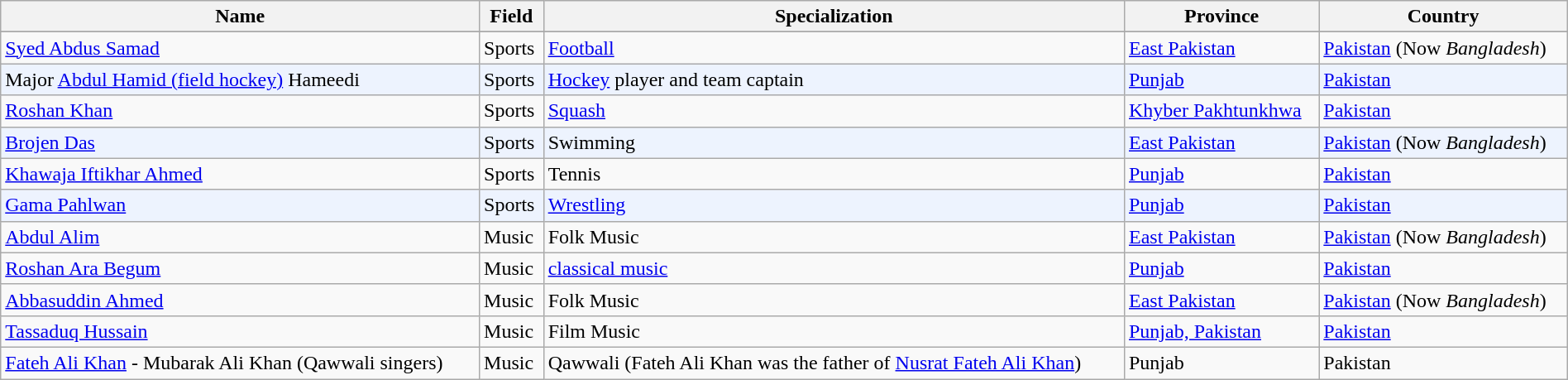<table class="wikitable sortable" width="100%">
<tr>
<th>Name</th>
<th>Field</th>
<th>Specialization</th>
<th>Province</th>
<th>Country</th>
</tr>
<tr bgcolor=#edf3fe>
</tr>
<tr>
<td><a href='#'>Syed Abdus Samad</a></td>
<td>Sports</td>
<td><a href='#'>Football</a></td>
<td><a href='#'>East Pakistan</a></td>
<td><a href='#'>Pakistan</a> (Now <em>Bangladesh</em>)</td>
</tr>
<tr bgcolor=#edf3fe>
<td>Major <a href='#'>Abdul Hamid (field hockey)</a> Hameedi</td>
<td>Sports</td>
<td><a href='#'>Hockey</a> player and team captain</td>
<td><a href='#'>Punjab</a></td>
<td><a href='#'>Pakistan</a></td>
</tr>
<tr>
<td><a href='#'>Roshan Khan</a></td>
<td>Sports</td>
<td><a href='#'>Squash</a></td>
<td><a href='#'>Khyber Pakhtunkhwa</a></td>
<td><a href='#'>Pakistan</a></td>
</tr>
<tr bgcolor=#edf3fe>
<td><a href='#'>Brojen Das</a></td>
<td>Sports</td>
<td>Swimming</td>
<td><a href='#'>East Pakistan</a></td>
<td><a href='#'>Pakistan</a> (Now <em>Bangladesh</em>)</td>
</tr>
<tr>
<td><a href='#'>Khawaja Iftikhar Ahmed</a></td>
<td>Sports</td>
<td>Tennis</td>
<td><a href='#'>Punjab</a></td>
<td><a href='#'>Pakistan</a></td>
</tr>
<tr bgcolor=#edf3fe>
<td><a href='#'>Gama Pahlwan</a></td>
<td>Sports</td>
<td><a href='#'>Wrestling</a></td>
<td><a href='#'>Punjab</a></td>
<td><a href='#'>Pakistan</a></td>
</tr>
<tr>
<td><a href='#'>Abdul Alim</a></td>
<td>Music</td>
<td>Folk Music</td>
<td><a href='#'>East Pakistan</a></td>
<td><a href='#'>Pakistan</a> (Now <em>Bangladesh</em>)</td>
</tr>
<tr>
<td><a href='#'>Roshan Ara Begum</a></td>
<td>Music</td>
<td><a href='#'>classical music</a></td>
<td><a href='#'>Punjab</a></td>
<td><a href='#'>Pakistan</a></td>
</tr>
<tr>
<td><a href='#'>Abbasuddin Ahmed</a></td>
<td>Music</td>
<td>Folk Music</td>
<td><a href='#'>East Pakistan</a></td>
<td><a href='#'>Pakistan</a> (Now <em>Bangladesh</em>)</td>
</tr>
<tr>
<td><a href='#'>Tassaduq Hussain</a></td>
<td>Music</td>
<td>Film Music</td>
<td><a href='#'>Punjab, Pakistan</a></td>
<td><a href='#'>Pakistan</a></td>
</tr>
<tr>
<td><a href='#'>Fateh Ali Khan</a> - Mubarak Ali Khan (Qawwali singers)</td>
<td>Music</td>
<td>Qawwali (Fateh Ali Khan was the father of <a href='#'>Nusrat Fateh Ali Khan</a>)</td>
<td>Punjab</td>
<td>Pakistan</td>
</tr>
</table>
